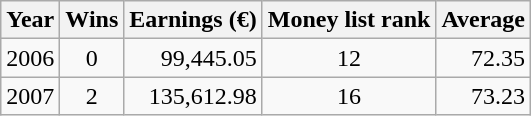<table class="wikitable">
<tr>
<th>Year</th>
<th>Wins</th>
<th>Earnings (€)</th>
<th>Money list rank</th>
<th>Average</th>
</tr>
<tr>
<td align="center">2006</td>
<td align="center">0</td>
<td align="right">99,445.05</td>
<td align="center">12</td>
<td align="right">72.35</td>
</tr>
<tr>
<td align="center">2007</td>
<td align="center">2</td>
<td align="right">135,612.98</td>
<td align="center">16</td>
<td align="right">73.23</td>
</tr>
</table>
